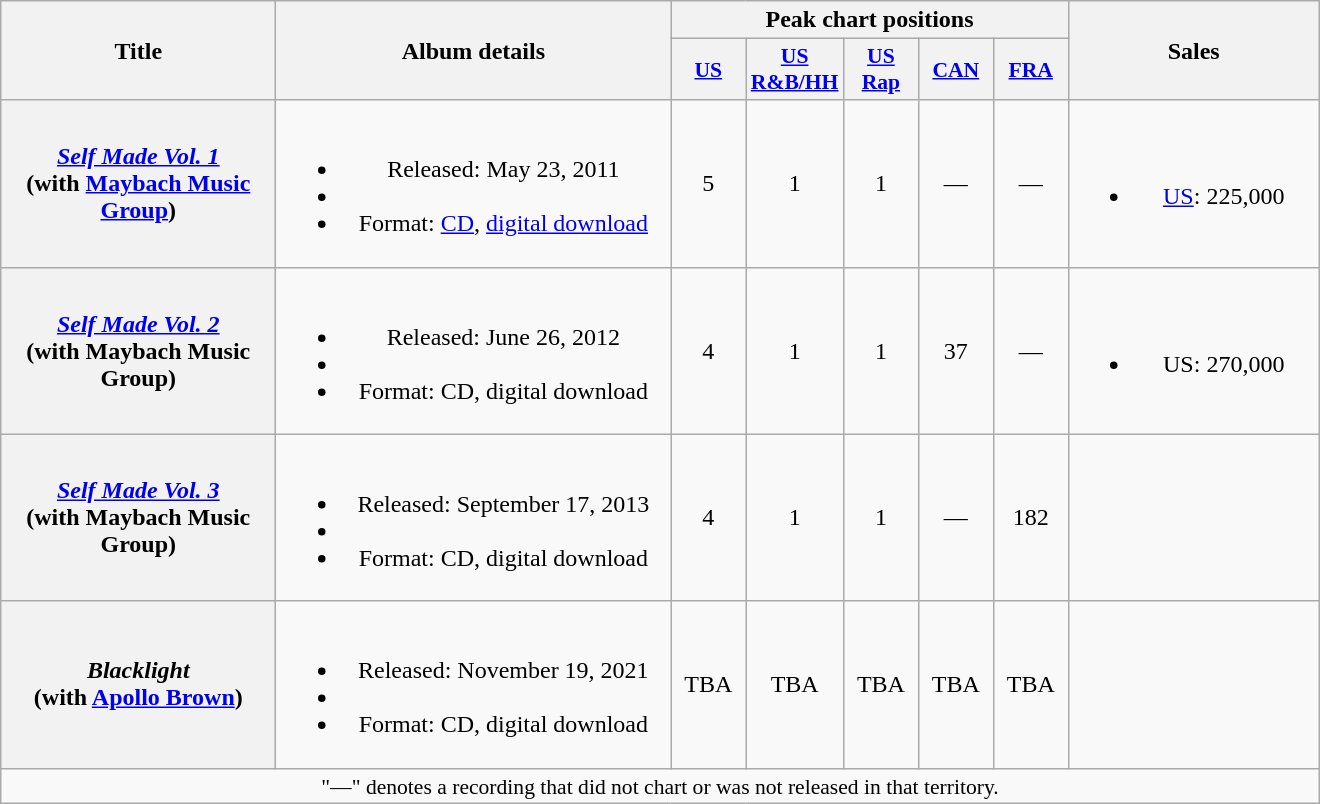<table class="wikitable plainrowheaders" style="text-align:center;">
<tr>
<th scope="col" rowspan="2" style="width:11em;">Title</th>
<th scope="col" rowspan="2" style="width:16em;">Album details</th>
<th scope="col" colspan="5">Peak chart positions</th>
<th scope="col" rowspan="2" style="width:10em;">Sales</th>
</tr>
<tr>
<th scope="col" style="width:3em;font-size:90%;"><a href='#'>US</a><br></th>
<th scope="col" style="width:3em;font-size:90%;"><a href='#'>US<br>R&B/HH</a><br></th>
<th scope="col" style="width:3em;font-size:90%;"><a href='#'>US Rap</a><br></th>
<th scope="col" style="width:3em;font-size:90%;"><a href='#'>CAN</a><br></th>
<th style="width:3em; font-size:90%"><a href='#'>FRA</a><br></th>
</tr>
<tr>
<th scope="row"><em><a href='#'>Self Made Vol. 1</a></em><br><span>(with <a href='#'>Maybach Music Group</a>)</span></th>
<td><br><ul><li>Released: May 23, 2011</li><li></li><li>Format: <a href='#'>CD</a>, <a href='#'>digital download</a></li></ul></td>
<td>5</td>
<td>1</td>
<td>1</td>
<td>—</td>
<td>—</td>
<td><br><ul><li><a href='#'>US</a>: 225,000</li></ul></td>
</tr>
<tr>
<th scope="row"><em><a href='#'>Self Made Vol. 2</a></em><br><span>(with Maybach Music Group)</span></th>
<td><br><ul><li>Released: June 26, 2012</li><li></li><li>Format: CD, digital download</li></ul></td>
<td>4</td>
<td>1</td>
<td>1</td>
<td>37</td>
<td>—</td>
<td><br><ul><li>US: 270,000</li></ul></td>
</tr>
<tr>
<th scope="row"><em><a href='#'>Self Made Vol. 3</a></em><br><span>(with Maybach Music Group)</span></th>
<td><br><ul><li>Released: September 17, 2013</li><li></li><li>Format: CD, digital download</li></ul></td>
<td>4</td>
<td>1</td>
<td>1</td>
<td>—</td>
<td>182</td>
<td></td>
</tr>
<tr>
<th scope="row"><em>Blacklight</em><br><span>(with <a href='#'>Apollo Brown</a>)</span></th>
<td><br><ul><li>Released: November 19, 2021</li><li></li><li>Format: CD, digital download</li></ul></td>
<td>TBA</td>
<td>TBA</td>
<td>TBA</td>
<td>TBA</td>
<td>TBA</td>
<td></td>
</tr>
<tr>
<td colspan="8" style="font-size:90%">"—" denotes a recording that did not chart or was not released in that territory.</td>
</tr>
</table>
